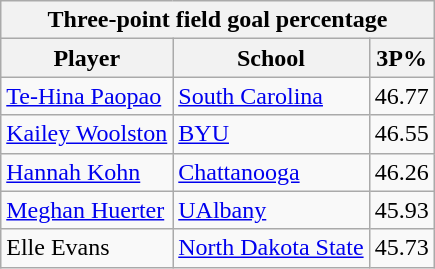<table class="wikitable sortable style="text-align: center;">
<tr>
<th colspan=3>Three-point field goal percentage</th>
</tr>
<tr>
<th>Player</th>
<th>School</th>
<th style=width:2em>3P%</th>
</tr>
<tr>
<td><a href='#'>Te-Hina Paopao</a></td>
<td><a href='#'>South Carolina</a></td>
<td align=center>46.77</td>
</tr>
<tr>
<td><a href='#'>Kailey Woolston</a></td>
<td><a href='#'>BYU</a></td>
<td align=center>46.55</td>
</tr>
<tr>
<td><a href='#'>Hannah Kohn</a></td>
<td><a href='#'>Chattanooga</a></td>
<td align=center>46.26</td>
</tr>
<tr>
<td><a href='#'>Meghan Huerter</a></td>
<td><a href='#'>UAlbany</a></td>
<td align=center>45.93</td>
</tr>
<tr>
<td>Elle Evans</td>
<td><a href='#'>North Dakota State</a></td>
<td align=center>45.73</td>
</tr>
</table>
